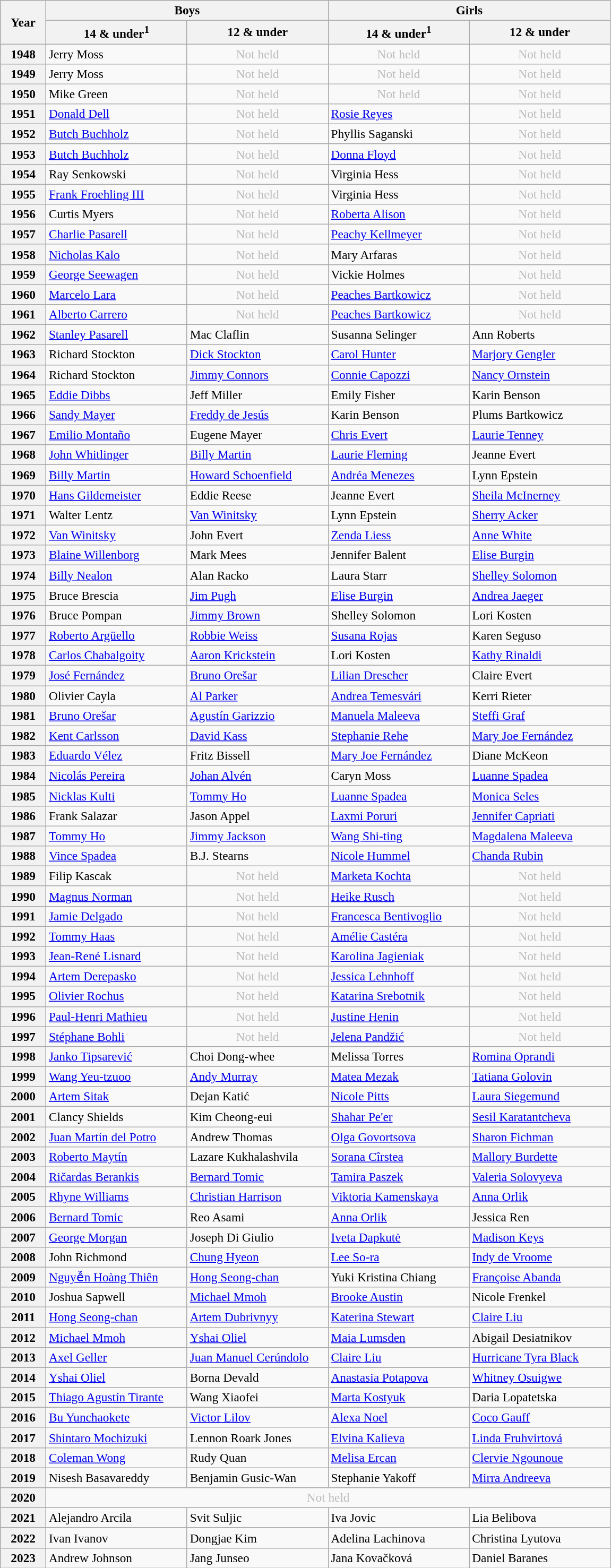<table class="wikitable" style="font-size:97%;">
<tr>
<th rowspan=2 width=50>Year</th>
<th colspan=2>Boys</th>
<th colspan=2>Girls</th>
</tr>
<tr>
<th width=170>14 & under<sup>1</sup></th>
<th width=170>12 & under</th>
<th width=170>14 & under<sup>1</sup></th>
<th width=170>12 & under</th>
</tr>
<tr>
<th>1948</th>
<td> Jerry Moss</td>
<td style=color:#bbb align=center>Not held</td>
<td style=color:#bbb align=center>Not held</td>
<td style=color:#bbb align=center>Not held</td>
</tr>
<tr>
<th>1949</th>
<td> Jerry Moss</td>
<td style=color:#bbb align=center>Not held</td>
<td style=color:#bbb align=center>Not held</td>
<td style=color:#bbb align=center>Not held</td>
</tr>
<tr>
<th>1950</th>
<td> Mike Green</td>
<td style=color:#bbb align=center>Not held</td>
<td style=color:#bbb align=center>Not held</td>
<td style=color:#bbb align=center>Not held</td>
</tr>
<tr>
<th>1951</th>
<td> <a href='#'>Donald Dell</a></td>
<td style=color:#bbb align=center>Not held</td>
<td> <a href='#'>Rosie Reyes</a></td>
<td style=color:#bbb align=center>Not held</td>
</tr>
<tr>
<th>1952</th>
<td> <a href='#'>Butch Buchholz</a></td>
<td style=color:#bbb align=center>Not held</td>
<td> Phyllis Saganski</td>
<td style=color:#bbb align=center>Not held</td>
</tr>
<tr>
<th>1953</th>
<td> <a href='#'>Butch Buchholz</a></td>
<td style=color:#bbb align=center>Not held</td>
<td> <a href='#'>Donna Floyd</a></td>
<td style=color:#bbb align=center>Not held</td>
</tr>
<tr>
<th>1954</th>
<td> Ray Senkowski</td>
<td style=color:#bbb align=center>Not held</td>
<td> Virginia Hess</td>
<td style=color:#bbb align=center>Not held</td>
</tr>
<tr>
<th>1955</th>
<td> <a href='#'>Frank Froehling III</a></td>
<td style=color:#bbb align=center>Not held</td>
<td> Virginia Hess</td>
<td style=color:#bbb align=center>Not held</td>
</tr>
<tr>
<th>1956</th>
<td> Curtis Myers</td>
<td style=color:#bbb align=center>Not held</td>
<td> <a href='#'>Roberta Alison</a></td>
<td style=color:#bbb align=center>Not held</td>
</tr>
<tr>
<th>1957</th>
<td> <a href='#'>Charlie Pasarell</a></td>
<td style=color:#bbb align=center>Not held</td>
<td> <a href='#'>Peachy Kellmeyer</a></td>
<td style=color:#bbb align=center>Not held</td>
</tr>
<tr>
<th>1958</th>
<td> <a href='#'>Nicholas Kalo</a></td>
<td style=color:#bbb align=center>Not held</td>
<td> Mary Arfaras</td>
<td style=color:#bbb align=center>Not held</td>
</tr>
<tr>
<th>1959</th>
<td> <a href='#'>George Seewagen</a></td>
<td style=color:#bbb align=center>Not held</td>
<td> Vickie Holmes</td>
<td style=color:#bbb align=center>Not held</td>
</tr>
<tr>
<th>1960</th>
<td> <a href='#'>Marcelo Lara</a></td>
<td style=color:#bbb align=center>Not held</td>
<td> <a href='#'>Peaches Bartkowicz</a></td>
<td style=color:#bbb align=center>Not held</td>
</tr>
<tr>
<th>1961</th>
<td> <a href='#'>Alberto Carrero</a></td>
<td style=color:#bbb align=center>Not held</td>
<td> <a href='#'>Peaches Bartkowicz</a></td>
<td style=color:#bbb align=center>Not held</td>
</tr>
<tr>
<th>1962</th>
<td> <a href='#'>Stanley Pasarell</a></td>
<td> Mac Claflin</td>
<td> Susanna Selinger</td>
<td> Ann Roberts</td>
</tr>
<tr>
<th>1963</th>
<td> Richard Stockton</td>
<td> <a href='#'>Dick Stockton</a></td>
<td> <a href='#'>Carol Hunter</a></td>
<td> <a href='#'>Marjory Gengler</a></td>
</tr>
<tr>
<th>1964</th>
<td> Richard Stockton</td>
<td> <a href='#'>Jimmy Connors</a></td>
<td> <a href='#'>Connie Capozzi</a></td>
<td> <a href='#'>Nancy Ornstein</a></td>
</tr>
<tr>
<th>1965</th>
<td> <a href='#'>Eddie Dibbs</a></td>
<td> Jeff Miller</td>
<td> Emily Fisher</td>
<td> Karin Benson</td>
</tr>
<tr>
<th>1966</th>
<td> <a href='#'>Sandy Mayer</a></td>
<td> <a href='#'>Freddy de Jesús</a></td>
<td> Karin Benson</td>
<td> Plums Bartkowicz</td>
</tr>
<tr>
<th>1967</th>
<td> <a href='#'>Emilio Montaño</a></td>
<td> Eugene Mayer</td>
<td> <a href='#'>Chris Evert</a></td>
<td> <a href='#'>Laurie Tenney</a></td>
</tr>
<tr>
<th>1968</th>
<td> <a href='#'>John Whitlinger</a></td>
<td> <a href='#'>Billy Martin</a></td>
<td> <a href='#'>Laurie Fleming</a></td>
<td> Jeanne Evert</td>
</tr>
<tr>
<th>1969</th>
<td> <a href='#'>Billy Martin</a></td>
<td> <a href='#'>Howard Schoenfield</a></td>
<td> <a href='#'>Andréa Menezes</a></td>
<td> Lynn Epstein</td>
</tr>
<tr>
<th>1970</th>
<td> <a href='#'>Hans Gildemeister</a></td>
<td> Eddie Reese</td>
<td> Jeanne Evert</td>
<td> <a href='#'>Sheila McInerney</a></td>
</tr>
<tr>
<th>1971</th>
<td> Walter Lentz</td>
<td> <a href='#'>Van Winitsky</a></td>
<td> Lynn Epstein</td>
<td> <a href='#'>Sherry Acker</a></td>
</tr>
<tr>
<th>1972</th>
<td> <a href='#'>Van Winitsky</a></td>
<td> John Evert</td>
<td> <a href='#'>Zenda Liess</a></td>
<td> <a href='#'>Anne White</a></td>
</tr>
<tr>
<th>1973</th>
<td> <a href='#'>Blaine Willenborg</a></td>
<td> Mark Mees</td>
<td> Jennifer Balent</td>
<td> <a href='#'>Elise Burgin</a></td>
</tr>
<tr>
<th>1974</th>
<td> <a href='#'>Billy Nealon</a></td>
<td> Alan Racko</td>
<td> Laura Starr</td>
<td> <a href='#'>Shelley Solomon</a></td>
</tr>
<tr>
<th>1975</th>
<td> Bruce Brescia</td>
<td> <a href='#'>Jim Pugh</a></td>
<td> <a href='#'>Elise Burgin</a></td>
<td> <a href='#'>Andrea Jaeger</a></td>
</tr>
<tr>
<th>1976</th>
<td> Bruce Pompan</td>
<td> <a href='#'>Jimmy Brown</a></td>
<td> Shelley Solomon</td>
<td> Lori Kosten</td>
</tr>
<tr>
<th>1977</th>
<td> <a href='#'>Roberto Argüello</a></td>
<td> <a href='#'>Robbie Weiss</a></td>
<td> <a href='#'>Susana Rojas</a></td>
<td> Karen Seguso</td>
</tr>
<tr>
<th>1978</th>
<td> <a href='#'>Carlos Chabalgoity</a></td>
<td> <a href='#'>Aaron Krickstein</a></td>
<td> Lori Kosten</td>
<td> <a href='#'>Kathy Rinaldi</a></td>
</tr>
<tr>
<th>1979</th>
<td> <a href='#'>José Fernández</a></td>
<td> <a href='#'>Bruno Orešar</a></td>
<td> <a href='#'>Lilian Drescher</a></td>
<td> Claire Evert</td>
</tr>
<tr>
<th>1980</th>
<td> Olivier Cayla</td>
<td> <a href='#'>Al Parker</a></td>
<td> <a href='#'>Andrea Temesvári</a></td>
<td> Kerri Rieter</td>
</tr>
<tr>
<th>1981</th>
<td> <a href='#'>Bruno Orešar</a></td>
<td> <a href='#'>Agustín Garizzio</a></td>
<td> <a href='#'>Manuela Maleeva</a></td>
<td> <a href='#'>Steffi Graf</a></td>
</tr>
<tr>
<th>1982</th>
<td> <a href='#'>Kent Carlsson</a></td>
<td> <a href='#'>David Kass</a></td>
<td> <a href='#'>Stephanie Rehe</a></td>
<td> <a href='#'>Mary Joe Fernández</a></td>
</tr>
<tr>
<th>1983</th>
<td> <a href='#'>Eduardo Vélez</a></td>
<td> Fritz Bissell</td>
<td> <a href='#'>Mary Joe Fernández</a></td>
<td> Diane McKeon</td>
</tr>
<tr>
<th>1984</th>
<td> <a href='#'>Nicolás Pereira</a></td>
<td> <a href='#'>Johan Alvén</a></td>
<td> Caryn Moss</td>
<td> <a href='#'>Luanne Spadea</a></td>
</tr>
<tr>
<th>1985</th>
<td> <a href='#'>Nicklas Kulti</a></td>
<td> <a href='#'>Tommy Ho</a></td>
<td> <a href='#'>Luanne Spadea</a></td>
<td> <a href='#'>Monica Seles</a></td>
</tr>
<tr>
<th>1986</th>
<td> Frank Salazar</td>
<td> Jason Appel</td>
<td> <a href='#'>Laxmi Poruri</a></td>
<td> <a href='#'>Jennifer Capriati</a></td>
</tr>
<tr>
<th>1987</th>
<td> <a href='#'>Tommy Ho</a></td>
<td> <a href='#'>Jimmy Jackson</a></td>
<td> <a href='#'>Wang Shi-ting</a></td>
<td> <a href='#'>Magdalena Maleeva</a></td>
</tr>
<tr>
<th>1988</th>
<td> <a href='#'>Vince Spadea</a></td>
<td> B.J. Stearns</td>
<td> <a href='#'>Nicole Hummel</a></td>
<td> <a href='#'>Chanda Rubin</a></td>
</tr>
<tr>
<th>1989</th>
<td> Filip Kascak</td>
<td style=color:#bbb align=center>Not held</td>
<td> <a href='#'>Marketa Kochta</a></td>
<td style=color:#bbb align=center>Not held</td>
</tr>
<tr>
<th>1990</th>
<td> <a href='#'>Magnus Norman</a></td>
<td style=color:#bbb align=center>Not held</td>
<td> <a href='#'>Heike Rusch</a></td>
<td style=color:#bbb align=center>Not held</td>
</tr>
<tr>
<th>1991</th>
<td> <a href='#'>Jamie Delgado</a></td>
<td style=color:#bbb align=center>Not held</td>
<td> <a href='#'>Francesca Bentivoglio</a></td>
<td style=color:#bbb align=center>Not held</td>
</tr>
<tr>
<th>1992</th>
<td> <a href='#'>Tommy Haas</a></td>
<td style=color:#bbb align=center>Not held</td>
<td> <a href='#'>Amélie Castéra</a></td>
<td style=color:#bbb align=center>Not held</td>
</tr>
<tr>
<th>1993</th>
<td> <a href='#'>Jean-René Lisnard</a></td>
<td style=color:#bbb align=center>Not held</td>
<td> <a href='#'>Karolina Jagieniak</a></td>
<td style=color:#bbb align=center>Not held</td>
</tr>
<tr>
<th>1994</th>
<td> <a href='#'>Artem Derepasko</a></td>
<td style=color:#bbb align=center>Not held</td>
<td> <a href='#'>Jessica Lehnhoff</a></td>
<td style=color:#bbb align=center>Not held</td>
</tr>
<tr>
<th>1995</th>
<td> <a href='#'>Olivier Rochus</a></td>
<td style=color:#bbb align=center>Not held</td>
<td> <a href='#'>Katarina Srebotnik</a></td>
<td style=color:#bbb align=center>Not held</td>
</tr>
<tr>
<th>1996</th>
<td> <a href='#'>Paul-Henri Mathieu</a></td>
<td style=color:#bbb align=center>Not held</td>
<td> <a href='#'>Justine Henin</a></td>
<td style=color:#bbb align=center>Not held</td>
</tr>
<tr>
<th>1997</th>
<td> <a href='#'>Stéphane Bohli</a></td>
<td style=color:#bbb align=center>Not held</td>
<td> <a href='#'>Jelena Pandžić</a></td>
<td style=color:#bbb align=center>Not held</td>
</tr>
<tr>
<th>1998</th>
<td> <a href='#'>Janko Tipsarević</a></td>
<td> Choi Dong-whee</td>
<td> Melissa Torres</td>
<td> <a href='#'>Romina Oprandi</a></td>
</tr>
<tr>
<th>1999</th>
<td> <a href='#'>Wang Yeu-tzuoo</a></td>
<td> <a href='#'>Andy Murray</a></td>
<td> <a href='#'>Matea Mezak</a></td>
<td> <a href='#'>Tatiana Golovin</a></td>
</tr>
<tr>
<th>2000</th>
<td> <a href='#'>Artem Sitak</a></td>
<td> Dejan Katić</td>
<td> <a href='#'>Nicole Pitts</a></td>
<td> <a href='#'>Laura Siegemund</a></td>
</tr>
<tr>
<th>2001</th>
<td> Clancy Shields</td>
<td> Kim Cheong-eui</td>
<td> <a href='#'>Shahar Pe'er</a></td>
<td> <a href='#'>Sesil Karatantcheva</a></td>
</tr>
<tr>
<th>2002</th>
<td> <a href='#'>Juan Martín del Potro</a></td>
<td> Andrew Thomas</td>
<td> <a href='#'>Olga Govortsova</a></td>
<td> <a href='#'>Sharon Fichman</a></td>
</tr>
<tr>
<th>2003</th>
<td> <a href='#'>Roberto Maytín</a></td>
<td> Lazare Kukhalashvila</td>
<td> <a href='#'>Sorana Cîrstea</a></td>
<td> <a href='#'>Mallory Burdette</a></td>
</tr>
<tr>
<th>2004</th>
<td> <a href='#'>Ričardas Berankis</a></td>
<td> <a href='#'>Bernard Tomic</a></td>
<td> <a href='#'>Tamira Paszek</a></td>
<td> <a href='#'>Valeria Solovyeva</a></td>
</tr>
<tr>
<th>2005</th>
<td> <a href='#'>Rhyne Williams</a></td>
<td> <a href='#'>Christian Harrison</a></td>
<td> <a href='#'>Viktoria Kamenskaya</a></td>
<td> <a href='#'>Anna Orlik</a></td>
</tr>
<tr>
<th>2006</th>
<td> <a href='#'>Bernard Tomic</a></td>
<td> Reo Asami</td>
<td> <a href='#'>Anna Orlik</a></td>
<td> Jessica Ren</td>
</tr>
<tr>
<th>2007</th>
<td> <a href='#'>George Morgan</a></td>
<td> Joseph Di Giulio</td>
<td> <a href='#'>Iveta Dapkutė</a></td>
<td> <a href='#'>Madison Keys</a></td>
</tr>
<tr>
<th>2008</th>
<td> John Richmond</td>
<td> <a href='#'>Chung Hyeon</a></td>
<td> <a href='#'>Lee So-ra</a></td>
<td> <a href='#'>Indy de Vroome</a></td>
</tr>
<tr>
<th>2009</th>
<td> <a href='#'>Nguyễn Hoàng Thiên</a></td>
<td> <a href='#'>Hong Seong-chan</a></td>
<td> Yuki Kristina Chiang</td>
<td> <a href='#'>Françoise Abanda</a></td>
</tr>
<tr>
<th>2010</th>
<td> Joshua Sapwell</td>
<td> <a href='#'>Michael Mmoh</a></td>
<td> <a href='#'>Brooke Austin</a></td>
<td> Nicole Frenkel</td>
</tr>
<tr>
<th>2011</th>
<td> <a href='#'>Hong Seong-chan</a></td>
<td> <a href='#'>Artem Dubrivnyy</a></td>
<td> <a href='#'>Katerina Stewart</a></td>
<td> <a href='#'>Claire Liu</a></td>
</tr>
<tr>
<th>2012</th>
<td> <a href='#'>Michael Mmoh</a></td>
<td> <a href='#'>Yshai Oliel</a></td>
<td> <a href='#'>Maia Lumsden</a></td>
<td> Abigail Desiatnikov</td>
</tr>
<tr>
<th>2013</th>
<td> <a href='#'>Axel Geller</a></td>
<td> <a href='#'>Juan Manuel Cerúndolo</a></td>
<td> <a href='#'>Claire Liu</a></td>
<td> <a href='#'>Hurricane Tyra Black</a></td>
</tr>
<tr>
<th>2014</th>
<td> <a href='#'>Yshai Oliel</a></td>
<td> Borna Devald</td>
<td> <a href='#'>Anastasia Potapova</a></td>
<td> <a href='#'>Whitney Osuigwe</a></td>
</tr>
<tr>
<th>2015</th>
<td> <a href='#'>Thiago Agustín Tirante</a></td>
<td> Wang Xiaofei</td>
<td> <a href='#'>Marta Kostyuk</a></td>
<td> Daria Lopatetska</td>
</tr>
<tr>
<th>2016</th>
<td> <a href='#'>Bu Yunchaokete</a></td>
<td> <a href='#'>Victor Lilov</a></td>
<td> <a href='#'>Alexa Noel</a></td>
<td> <a href='#'>Coco Gauff</a></td>
</tr>
<tr>
<th>2017</th>
<td> <a href='#'>Shintaro Mochizuki</a></td>
<td> Lennon Roark Jones</td>
<td> <a href='#'>Elvina Kalieva</a></td>
<td> <a href='#'>Linda Fruhvirtová</a></td>
</tr>
<tr>
<th>2018</th>
<td> <a href='#'>Coleman Wong</a></td>
<td> Rudy Quan</td>
<td> <a href='#'>Melisa Ercan</a></td>
<td> <a href='#'>Clervie Ngounoue</a></td>
</tr>
<tr>
<th>2019</th>
<td> Nisesh Basavareddy</td>
<td> Benjamin Gusic-Wan</td>
<td> Stephanie Yakoff</td>
<td> <a href='#'>Mirra Andreeva</a></td>
</tr>
<tr>
<th>2020</th>
<td style=color:#bbb align=center colspan="4">Not held</td>
</tr>
<tr>
<th>2021</th>
<td> Alejandro Arcila</td>
<td> Svit Suljic</td>
<td> Iva Jovic</td>
<td> Lia Belibova</td>
</tr>
<tr>
<th>2022</th>
<td> Ivan Ivanov</td>
<td> Dongjae Kim</td>
<td> Adelina Lachinova</td>
<td> Christina Lyutova</td>
</tr>
<tr>
<th>2023</th>
<td> Andrew Johnson</td>
<td> Jang Junseo</td>
<td> Jana Kovačková</td>
<td> Daniel Baranes</td>
</tr>
</table>
